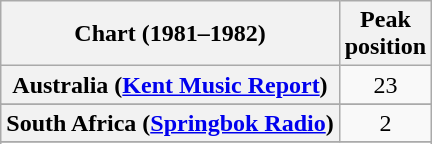<table class="wikitable sortable plainrowheaders" style="text-align:center">
<tr>
<th>Chart (1981–1982)</th>
<th>Peak<br>position</th>
</tr>
<tr>
<th scope="row">Australia (<a href='#'>Kent Music Report</a>)</th>
<td>23</td>
</tr>
<tr>
</tr>
<tr>
<th scope="row">South Africa (<a href='#'>Springbok Radio</a>)</th>
<td>2</td>
</tr>
<tr>
</tr>
<tr>
</tr>
<tr>
</tr>
</table>
